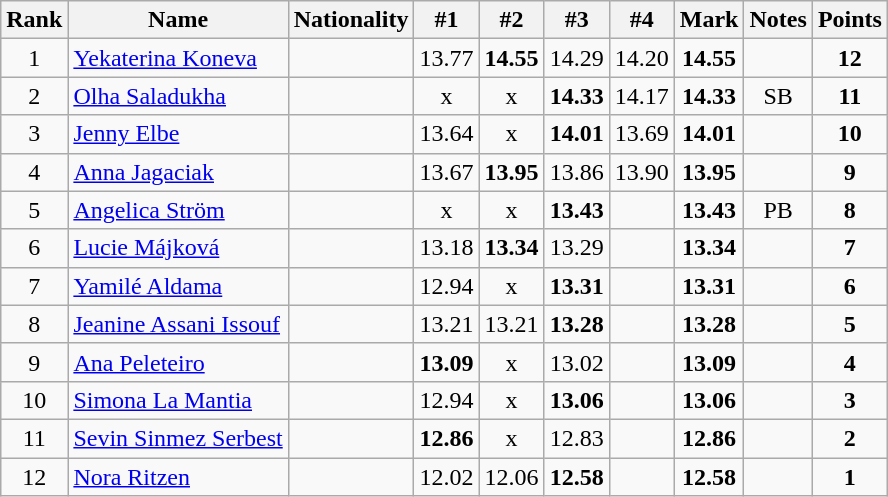<table class="wikitable sortable" style="text-align:center">
<tr>
<th>Rank</th>
<th>Name</th>
<th>Nationality</th>
<th>#1</th>
<th>#2</th>
<th>#3</th>
<th>#4</th>
<th>Mark</th>
<th>Notes</th>
<th>Points</th>
</tr>
<tr>
<td>1</td>
<td align=left><a href='#'>Yekaterina Koneva</a></td>
<td align=left></td>
<td>13.77</td>
<td><strong>14.55</strong></td>
<td>14.29</td>
<td>14.20</td>
<td><strong>14.55</strong></td>
<td></td>
<td><strong>12</strong></td>
</tr>
<tr>
<td>2</td>
<td align=left><a href='#'>Olha Saladukha</a></td>
<td align=left></td>
<td>x</td>
<td>x</td>
<td><strong>14.33</strong></td>
<td>14.17</td>
<td><strong>14.33</strong></td>
<td>SB</td>
<td><strong>11</strong></td>
</tr>
<tr>
<td>3</td>
<td align=left><a href='#'>Jenny Elbe</a></td>
<td align=left></td>
<td>13.64</td>
<td>x</td>
<td><strong>14.01</strong></td>
<td>13.69</td>
<td><strong>14.01</strong></td>
<td></td>
<td><strong>10</strong></td>
</tr>
<tr>
<td>4</td>
<td align=left><a href='#'>Anna Jagaciak</a></td>
<td align=left></td>
<td>13.67</td>
<td><strong>13.95</strong></td>
<td>13.86</td>
<td>13.90</td>
<td><strong>13.95</strong></td>
<td></td>
<td><strong>9</strong></td>
</tr>
<tr>
<td>5</td>
<td align=left><a href='#'>Angelica Ström</a></td>
<td align=left></td>
<td>x</td>
<td>x</td>
<td><strong>13.43</strong></td>
<td></td>
<td><strong>13.43</strong></td>
<td>PB</td>
<td><strong>8</strong></td>
</tr>
<tr>
<td>6</td>
<td align=left><a href='#'>Lucie Májková</a></td>
<td align=left></td>
<td>13.18</td>
<td><strong>13.34</strong></td>
<td>13.29</td>
<td></td>
<td><strong>13.34</strong></td>
<td></td>
<td><strong>7</strong></td>
</tr>
<tr>
<td>7</td>
<td align=left><a href='#'>Yamilé Aldama</a></td>
<td align=left></td>
<td>12.94</td>
<td>x</td>
<td><strong>13.31</strong></td>
<td></td>
<td><strong>13.31</strong></td>
<td></td>
<td><strong>6</strong></td>
</tr>
<tr>
<td>8</td>
<td align=left><a href='#'>Jeanine Assani Issouf</a></td>
<td align=left></td>
<td>13.21</td>
<td>13.21</td>
<td><strong>13.28</strong></td>
<td></td>
<td><strong>13.28</strong></td>
<td></td>
<td><strong>5</strong></td>
</tr>
<tr>
<td>9</td>
<td align=left><a href='#'>Ana Peleteiro</a></td>
<td align=left></td>
<td><strong>13.09</strong></td>
<td>x</td>
<td>13.02</td>
<td></td>
<td><strong>13.09</strong></td>
<td></td>
<td><strong>4</strong></td>
</tr>
<tr>
<td>10</td>
<td align=left><a href='#'>Simona La Mantia</a></td>
<td align=left></td>
<td>12.94</td>
<td>x</td>
<td><strong>13.06</strong></td>
<td></td>
<td><strong>13.06</strong></td>
<td></td>
<td><strong>3</strong></td>
</tr>
<tr>
<td>11</td>
<td align=left><a href='#'>Sevin Sinmez Serbest</a></td>
<td align=left></td>
<td><strong>12.86</strong></td>
<td>x</td>
<td>12.83</td>
<td></td>
<td><strong>12.86</strong></td>
<td></td>
<td><strong>2</strong></td>
</tr>
<tr>
<td>12</td>
<td align=left><a href='#'>Nora Ritzen</a></td>
<td align=left></td>
<td>12.02</td>
<td>12.06</td>
<td><strong>12.58</strong></td>
<td></td>
<td><strong>12.58</strong></td>
<td></td>
<td><strong>1</strong></td>
</tr>
</table>
